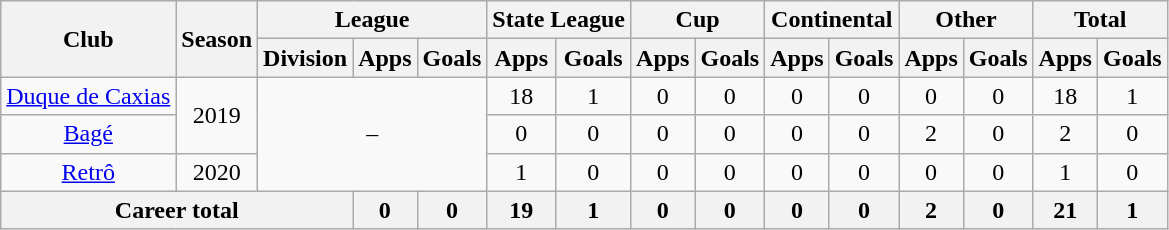<table class="wikitable" style="text-align: center">
<tr>
<th rowspan="2">Club</th>
<th rowspan="2">Season</th>
<th colspan="3">League</th>
<th colspan="2">State League</th>
<th colspan="2">Cup</th>
<th colspan="2">Continental</th>
<th colspan="2">Other</th>
<th colspan="2">Total</th>
</tr>
<tr>
<th>Division</th>
<th>Apps</th>
<th>Goals</th>
<th>Apps</th>
<th>Goals</th>
<th>Apps</th>
<th>Goals</th>
<th>Apps</th>
<th>Goals</th>
<th>Apps</th>
<th>Goals</th>
<th>Apps</th>
<th>Goals</th>
</tr>
<tr>
<td><a href='#'>Duque de Caxias</a></td>
<td rowspan="2">2019</td>
<td colspan="3" rowspan="3">–</td>
<td>18</td>
<td>1</td>
<td>0</td>
<td>0</td>
<td>0</td>
<td>0</td>
<td>0</td>
<td>0</td>
<td>18</td>
<td>1</td>
</tr>
<tr>
<td><a href='#'>Bagé</a></td>
<td>0</td>
<td>0</td>
<td>0</td>
<td>0</td>
<td>0</td>
<td>0</td>
<td>2</td>
<td>0</td>
<td>2</td>
<td>0</td>
</tr>
<tr>
<td><a href='#'>Retrô</a></td>
<td>2020</td>
<td>1</td>
<td>0</td>
<td>0</td>
<td>0</td>
<td>0</td>
<td>0</td>
<td>0</td>
<td>0</td>
<td>1</td>
<td>0</td>
</tr>
<tr>
<th colspan="3"><strong>Career total</strong></th>
<th>0</th>
<th>0</th>
<th>19</th>
<th>1</th>
<th>0</th>
<th>0</th>
<th>0</th>
<th>0</th>
<th>2</th>
<th>0</th>
<th>21</th>
<th>1</th>
</tr>
</table>
